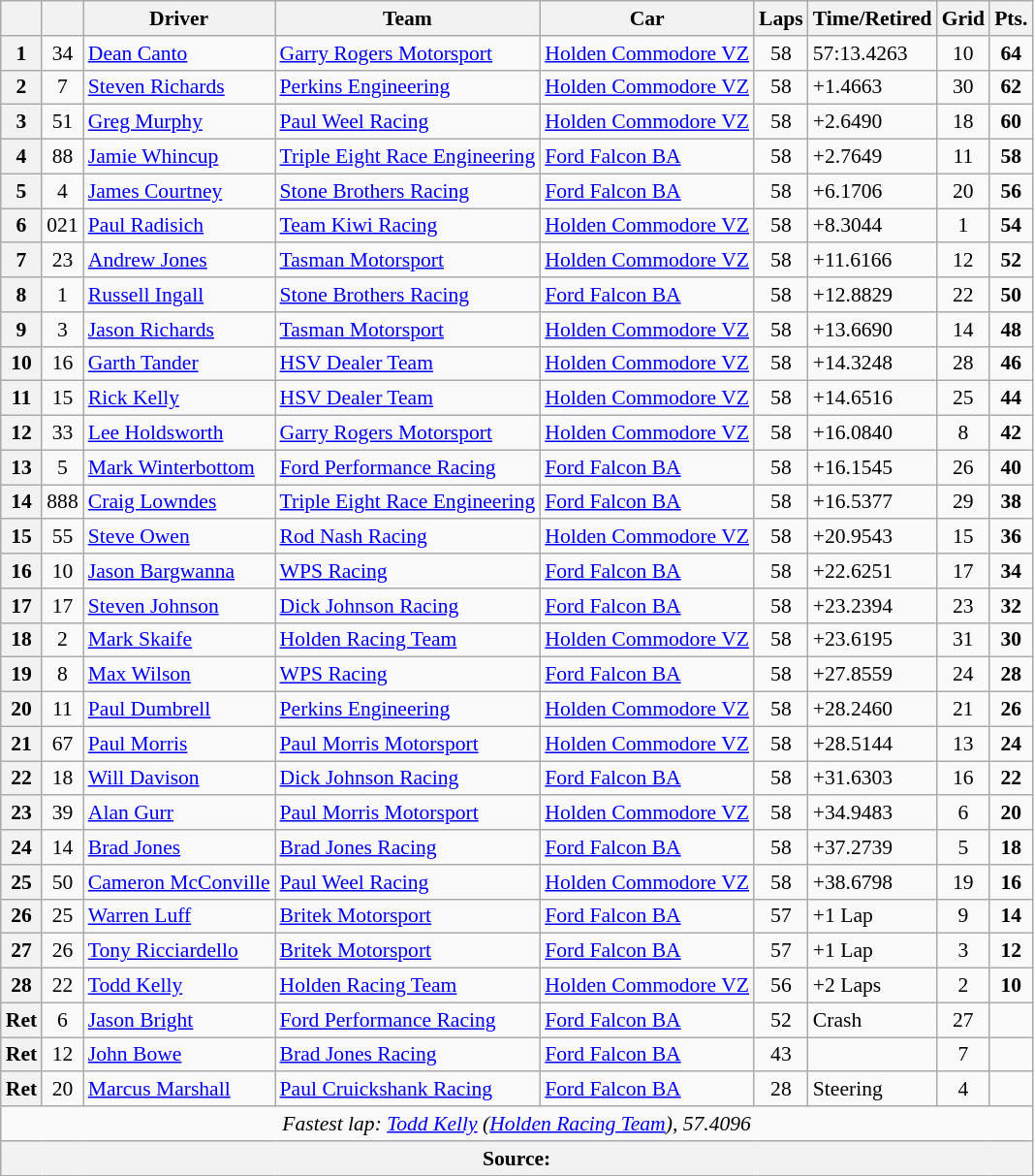<table class="wikitable" style="font-size: 90%">
<tr>
<th></th>
<th></th>
<th>Driver</th>
<th>Team</th>
<th>Car</th>
<th>Laps</th>
<th>Time/Retired</th>
<th>Grid</th>
<th>Pts.</th>
</tr>
<tr>
<th>1</th>
<td align="center">34</td>
<td> <a href='#'>Dean Canto</a></td>
<td><a href='#'>Garry Rogers Motorsport</a></td>
<td><a href='#'>Holden Commodore VZ</a></td>
<td align="center">58</td>
<td>57:13.4263</td>
<td align="center">10</td>
<td align="center"><strong>64</strong></td>
</tr>
<tr>
<th>2</th>
<td align="center">7</td>
<td> <a href='#'>Steven Richards</a></td>
<td><a href='#'>Perkins Engineering</a></td>
<td><a href='#'>Holden Commodore VZ</a></td>
<td align="center">58</td>
<td>+1.4663</td>
<td align="center">30</td>
<td align="center"><strong>62</strong></td>
</tr>
<tr>
<th>3</th>
<td align="center">51</td>
<td> <a href='#'>Greg Murphy</a></td>
<td><a href='#'>Paul Weel Racing</a></td>
<td><a href='#'>Holden Commodore VZ</a></td>
<td align="center">58</td>
<td>+2.6490</td>
<td align="center">18</td>
<td align="center"><strong>60</strong></td>
</tr>
<tr>
<th>4</th>
<td align="center">88</td>
<td> <a href='#'>Jamie Whincup</a></td>
<td><a href='#'>Triple Eight Race Engineering</a></td>
<td><a href='#'>Ford Falcon BA</a></td>
<td align="center">58</td>
<td>+2.7649</td>
<td align="center">11</td>
<td align="center"><strong>58</strong></td>
</tr>
<tr>
<th>5</th>
<td align="center">4</td>
<td> <a href='#'>James Courtney</a></td>
<td><a href='#'>Stone Brothers Racing</a></td>
<td><a href='#'>Ford Falcon BA</a></td>
<td align="center">58</td>
<td>+6.1706</td>
<td align="center">20</td>
<td align="center"><strong>56</strong></td>
</tr>
<tr>
<th>6</th>
<td align="center">021</td>
<td> <a href='#'>Paul Radisich</a></td>
<td><a href='#'>Team Kiwi Racing</a></td>
<td><a href='#'>Holden Commodore VZ</a></td>
<td align="center">58</td>
<td>+8.3044</td>
<td align="center">1</td>
<td align="center"><strong>54</strong></td>
</tr>
<tr>
<th>7</th>
<td align="center">23</td>
<td> <a href='#'>Andrew Jones</a></td>
<td><a href='#'>Tasman Motorsport</a></td>
<td><a href='#'>Holden Commodore VZ</a></td>
<td align="center">58</td>
<td>+11.6166</td>
<td align="center">12</td>
<td align="center"><strong>52</strong></td>
</tr>
<tr>
<th>8</th>
<td align="center">1</td>
<td> <a href='#'>Russell Ingall</a></td>
<td><a href='#'>Stone Brothers Racing</a></td>
<td><a href='#'>Ford Falcon BA</a></td>
<td align="center">58</td>
<td>+12.8829</td>
<td align="center">22</td>
<td align="center"><strong>50</strong></td>
</tr>
<tr>
<th>9</th>
<td align="center">3</td>
<td> <a href='#'>Jason Richards</a></td>
<td><a href='#'>Tasman Motorsport</a></td>
<td><a href='#'>Holden Commodore VZ</a></td>
<td align="center">58</td>
<td>+13.6690</td>
<td align="center">14</td>
<td align="center"><strong>48</strong></td>
</tr>
<tr>
<th>10</th>
<td align="center">16</td>
<td> <a href='#'>Garth Tander</a></td>
<td><a href='#'>HSV Dealer Team</a></td>
<td><a href='#'>Holden Commodore VZ</a></td>
<td align="center">58</td>
<td>+14.3248</td>
<td align="center">28</td>
<td align="center"><strong>46</strong></td>
</tr>
<tr>
<th>11</th>
<td align="center">15</td>
<td> <a href='#'>Rick Kelly</a></td>
<td><a href='#'>HSV Dealer Team</a></td>
<td><a href='#'>Holden Commodore VZ</a></td>
<td align="center">58</td>
<td>+14.6516</td>
<td align="center">25</td>
<td align="center"><strong>44</strong></td>
</tr>
<tr>
<th>12</th>
<td align="center">33</td>
<td> <a href='#'>Lee Holdsworth</a></td>
<td><a href='#'>Garry Rogers Motorsport</a></td>
<td><a href='#'>Holden Commodore VZ</a></td>
<td align="center">58</td>
<td>+16.0840</td>
<td align="center">8</td>
<td align="center"><strong>42</strong></td>
</tr>
<tr>
<th>13</th>
<td align="center">5</td>
<td> <a href='#'>Mark Winterbottom</a></td>
<td><a href='#'>Ford Performance Racing</a></td>
<td><a href='#'>Ford Falcon BA</a></td>
<td align="center">58</td>
<td>+16.1545</td>
<td align="center">26</td>
<td align="center"><strong>40</strong></td>
</tr>
<tr>
<th>14</th>
<td align="center">888</td>
<td> <a href='#'>Craig Lowndes</a></td>
<td><a href='#'>Triple Eight Race Engineering</a></td>
<td><a href='#'>Ford Falcon BA</a></td>
<td align="center">58</td>
<td>+16.5377</td>
<td align="center">29</td>
<td align="center"><strong>38</strong></td>
</tr>
<tr>
<th>15</th>
<td align="center">55</td>
<td> <a href='#'>Steve Owen</a></td>
<td><a href='#'>Rod Nash Racing</a></td>
<td><a href='#'>Holden Commodore VZ</a></td>
<td align="center">58</td>
<td>+20.9543</td>
<td align="center">15</td>
<td align="center"><strong>36</strong></td>
</tr>
<tr>
<th>16</th>
<td align="center">10</td>
<td> <a href='#'>Jason Bargwanna</a></td>
<td><a href='#'>WPS Racing</a></td>
<td><a href='#'>Ford Falcon BA</a></td>
<td align="center">58</td>
<td>+22.6251</td>
<td align="center">17</td>
<td align="center"><strong>34</strong></td>
</tr>
<tr>
<th>17</th>
<td align="center">17</td>
<td> <a href='#'>Steven Johnson</a></td>
<td><a href='#'>Dick Johnson Racing</a></td>
<td><a href='#'>Ford Falcon BA</a></td>
<td align="center">58</td>
<td>+23.2394</td>
<td align="center">23</td>
<td align="center"><strong>32</strong></td>
</tr>
<tr>
<th>18</th>
<td align="center">2</td>
<td> <a href='#'>Mark Skaife</a></td>
<td><a href='#'>Holden Racing Team</a></td>
<td><a href='#'>Holden Commodore VZ</a></td>
<td align="center">58</td>
<td>+23.6195</td>
<td align="center">31</td>
<td align="center"><strong>30</strong></td>
</tr>
<tr>
<th>19</th>
<td align="center">8</td>
<td> <a href='#'>Max Wilson</a></td>
<td><a href='#'>WPS Racing</a></td>
<td><a href='#'>Ford Falcon BA</a></td>
<td align="center">58</td>
<td>+27.8559</td>
<td align="center">24</td>
<td align="center"><strong>28</strong></td>
</tr>
<tr>
<th>20</th>
<td align="center">11</td>
<td> <a href='#'>Paul Dumbrell</a></td>
<td><a href='#'>Perkins Engineering</a></td>
<td><a href='#'>Holden Commodore VZ</a></td>
<td align="center">58</td>
<td>+28.2460</td>
<td align="center">21</td>
<td align="center"><strong>26</strong></td>
</tr>
<tr>
<th>21</th>
<td align="center">67</td>
<td> <a href='#'>Paul Morris</a></td>
<td><a href='#'>Paul Morris Motorsport</a></td>
<td><a href='#'>Holden Commodore VZ</a></td>
<td align="center">58</td>
<td>+28.5144</td>
<td align="center">13</td>
<td align="center"><strong>24</strong></td>
</tr>
<tr>
<th>22</th>
<td align="center">18</td>
<td> <a href='#'>Will Davison</a></td>
<td><a href='#'>Dick Johnson Racing</a></td>
<td><a href='#'>Ford Falcon BA</a></td>
<td align="center">58</td>
<td>+31.6303</td>
<td align="center">16</td>
<td align="center"><strong>22</strong></td>
</tr>
<tr>
<th>23</th>
<td align="center">39</td>
<td> <a href='#'>Alan Gurr</a></td>
<td><a href='#'>Paul Morris Motorsport</a></td>
<td><a href='#'>Holden Commodore VZ</a></td>
<td align="center">58</td>
<td>+34.9483</td>
<td align="center">6</td>
<td align="center"><strong>20</strong></td>
</tr>
<tr>
<th>24</th>
<td align="center">14</td>
<td> <a href='#'>Brad Jones</a></td>
<td><a href='#'>Brad Jones Racing</a></td>
<td><a href='#'>Ford Falcon BA</a></td>
<td align="center">58</td>
<td>+37.2739</td>
<td align="center">5</td>
<td align="center"><strong>18</strong></td>
</tr>
<tr>
<th>25</th>
<td align="center">50</td>
<td> <a href='#'>Cameron McConville</a></td>
<td><a href='#'>Paul Weel Racing</a></td>
<td><a href='#'>Holden Commodore VZ</a></td>
<td align="center">58</td>
<td>+38.6798</td>
<td align="center">19</td>
<td align="center"><strong>16</strong></td>
</tr>
<tr>
<th>26</th>
<td align="center">25</td>
<td> <a href='#'>Warren Luff</a></td>
<td><a href='#'>Britek Motorsport</a></td>
<td><a href='#'>Ford Falcon BA</a></td>
<td align="center">57</td>
<td>+1 Lap</td>
<td align="center">9</td>
<td align="center"><strong>14</strong></td>
</tr>
<tr>
<th>27</th>
<td align="center">26</td>
<td> <a href='#'>Tony Ricciardello</a></td>
<td><a href='#'>Britek Motorsport</a></td>
<td><a href='#'>Ford Falcon BA</a></td>
<td align="center">57</td>
<td>+1 Lap</td>
<td align="center">3</td>
<td align="center"><strong>12</strong></td>
</tr>
<tr>
<th>28</th>
<td align="center">22</td>
<td> <a href='#'>Todd Kelly</a></td>
<td><a href='#'>Holden Racing Team</a></td>
<td><a href='#'>Holden Commodore VZ</a></td>
<td align="center">56</td>
<td>+2 Laps</td>
<td align="center">2</td>
<td align="center"><strong>10</strong></td>
</tr>
<tr>
<th>Ret</th>
<td align="center">6</td>
<td> <a href='#'>Jason Bright</a></td>
<td><a href='#'>Ford Performance Racing</a></td>
<td><a href='#'>Ford Falcon BA</a></td>
<td align="center">52</td>
<td>Crash</td>
<td align="center">27</td>
<td align="center"></td>
</tr>
<tr>
<th>Ret</th>
<td align="center">12</td>
<td> <a href='#'>John Bowe</a></td>
<td><a href='#'>Brad Jones Racing</a></td>
<td><a href='#'>Ford Falcon BA</a></td>
<td align="center">43</td>
<td></td>
<td align="center">7</td>
<td align="center"></td>
</tr>
<tr>
<th>Ret</th>
<td align="center">20</td>
<td> <a href='#'>Marcus Marshall</a></td>
<td><a href='#'>Paul Cruickshank Racing</a></td>
<td><a href='#'>Ford Falcon BA</a></td>
<td align="center">28</td>
<td>Steering</td>
<td align="center">4</td>
<td align="center"></td>
</tr>
<tr>
<td colspan="9" align="center"><em>Fastest lap: <a href='#'>Todd Kelly</a> (<a href='#'>Holden Racing Team</a>), 57.4096</em></td>
</tr>
<tr>
<th colspan="9">Source:</th>
</tr>
</table>
